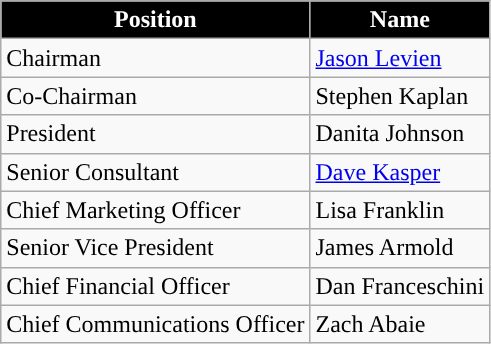<table class="wikitable">
<tr>
<th style="background:#000000; color:white;">Position</th>
<th style="background:#000000; color:white;">Name</th>
</tr>
<tr>
<td>Chairman</td>
<td align=left> <a href='#'>Jason Levien</a></td>
</tr>
<tr>
<td>Co-Chairman</td>
<td align=left> Stephen Kaplan</td>
</tr>
<tr>
<td>President</td>
<td align=left> Danita Johnson</td>
</tr>
<tr>
<td>Senior Consultant</td>
<td align=left> <a href='#'>Dave Kasper</a></td>
</tr>
<tr>
<td>Chief Marketing Officer</td>
<td align=left> Lisa Franklin</td>
</tr>
<tr>
<td>Senior Vice President</td>
<td align=left> James Armold</td>
</tr>
<tr>
<td>Chief Financial Officer</td>
<td align=left> Dan Franceschini</td>
</tr>
<tr>
<td>Chief Communications Officer</td>
<td align=left> Zach Abaie</td>
</tr>
</table>
